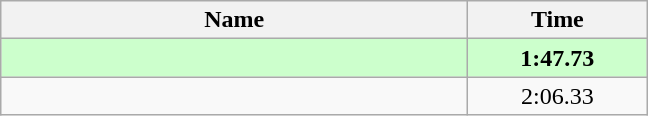<table class="wikitable" style="text-align:center;">
<tr>
<th style="width:19em">Name</th>
<th style="width:7em">Time</th>
</tr>
<tr bgcolor=ccffcc>
<td align=left><strong></strong></td>
<td><strong>1:47.73</strong></td>
</tr>
<tr>
<td align=left></td>
<td>2:06.33</td>
</tr>
</table>
